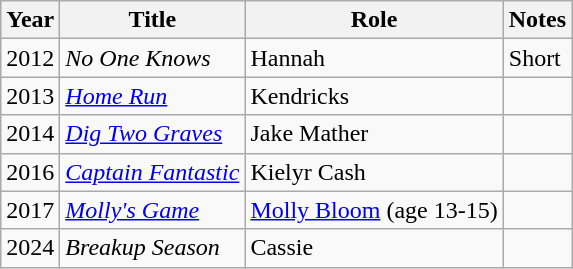<table class="wikitable sortable">
<tr>
<th>Year</th>
<th>Title</th>
<th>Role</th>
<th class="unsortable">Notes</th>
</tr>
<tr>
<td>2012</td>
<td><em>No One Knows</em></td>
<td>Hannah</td>
<td>Short</td>
</tr>
<tr>
<td>2013</td>
<td><em><a href='#'>Home Run</a></em></td>
<td>Kendricks</td>
<td></td>
</tr>
<tr>
<td>2014</td>
<td><em><a href='#'>Dig Two Graves</a></em></td>
<td>Jake Mather</td>
<td></td>
</tr>
<tr>
<td>2016</td>
<td><em><a href='#'>Captain Fantastic</a></em></td>
<td>Kielyr Cash</td>
<td></td>
</tr>
<tr>
<td>2017</td>
<td><em><a href='#'>Molly's Game</a></em></td>
<td><a href='#'>Molly Bloom</a> (age 13-15)</td>
<td></td>
</tr>
<tr>
<td>2024</td>
<td><em>Breakup Season</em></td>
<td>Cassie</td>
<td></td>
</tr>
</table>
